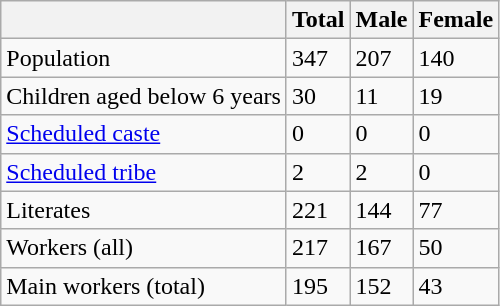<table class="wikitable sortable">
<tr>
<th></th>
<th>Total</th>
<th>Male</th>
<th>Female</th>
</tr>
<tr>
<td>Population</td>
<td>347</td>
<td>207</td>
<td>140</td>
</tr>
<tr>
<td>Children aged below 6 years</td>
<td>30</td>
<td>11</td>
<td>19</td>
</tr>
<tr>
<td><a href='#'>Scheduled caste</a></td>
<td>0</td>
<td>0</td>
<td>0</td>
</tr>
<tr>
<td><a href='#'>Scheduled tribe</a></td>
<td>2</td>
<td>2</td>
<td>0</td>
</tr>
<tr>
<td>Literates</td>
<td>221</td>
<td>144</td>
<td>77</td>
</tr>
<tr>
<td>Workers (all)</td>
<td>217</td>
<td>167</td>
<td>50</td>
</tr>
<tr>
<td>Main workers (total)</td>
<td>195</td>
<td>152</td>
<td>43</td>
</tr>
</table>
